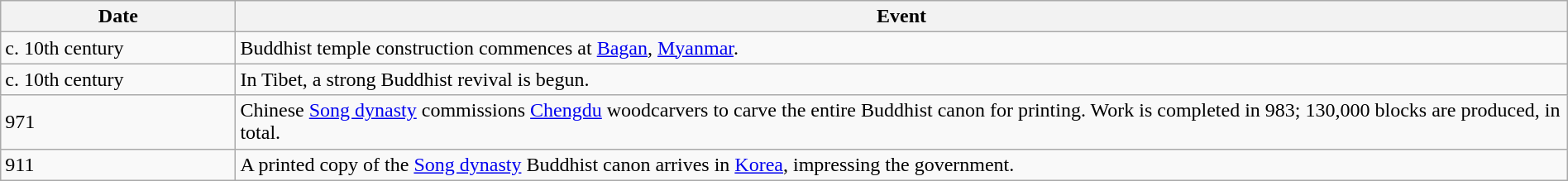<table class="wikitable" width="100%">
<tr>
<th style="width:15%">Date</th>
<th>Event</th>
</tr>
<tr>
<td>c. 10th century</td>
<td>Buddhist temple construction commences at <a href='#'>Bagan</a>, <a href='#'>Myanmar</a>.</td>
</tr>
<tr>
<td>c. 10th century</td>
<td>In Tibet, a strong Buddhist revival is begun.</td>
</tr>
<tr>
<td>971</td>
<td>Chinese <a href='#'>Song dynasty</a> commissions <a href='#'>Chengdu</a> woodcarvers to carve the entire Buddhist canon for printing. Work is completed in 983; 130,000 blocks are produced, in total.</td>
</tr>
<tr>
<td>911</td>
<td>A printed copy of the <a href='#'>Song dynasty</a> Buddhist canon arrives in <a href='#'>Korea</a>, impressing the government.</td>
</tr>
</table>
